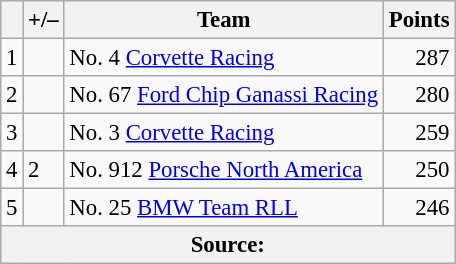<table class="wikitable" style="font-size: 95%;">
<tr>
<th scope="col"></th>
<th scope="col">+/–</th>
<th scope="col">Team</th>
<th scope="col">Points</th>
</tr>
<tr>
<td align=center>1</td>
<td align="left"></td>
<td> No. 4 <a href='#'>Corvette Racing</a></td>
<td align=right>287</td>
</tr>
<tr>
<td align=center>2</td>
<td align="left"></td>
<td> No. 67 <a href='#'>Ford Chip Ganassi Racing</a></td>
<td align=right>280</td>
</tr>
<tr>
<td align=center>3</td>
<td align="left"></td>
<td> No. 3 <a href='#'>Corvette Racing</a></td>
<td align=right>259</td>
</tr>
<tr>
<td align=center>4</td>
<td align="left"> 2</td>
<td> No. 912 <a href='#'>Porsche North America</a></td>
<td align=right>250</td>
</tr>
<tr>
<td align=center>5</td>
<td align="left"></td>
<td> No. 25 <a href='#'>BMW Team RLL</a></td>
<td align=right>246</td>
</tr>
<tr>
<th colspan=5>Source:</th>
</tr>
</table>
